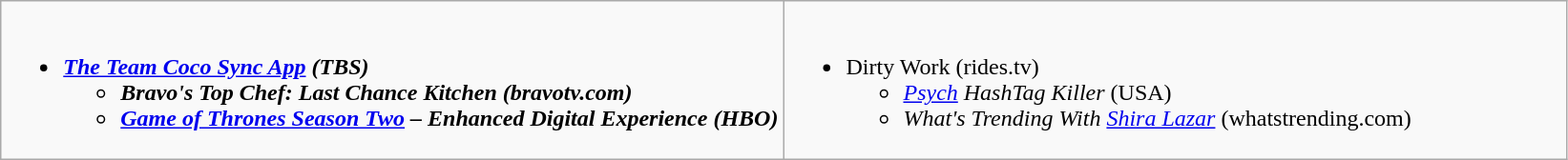<table class="wikitable">
<tr>
<td style="vertical-align:top;" width="50%"><br><ul><li><strong><em><a href='#'>The Team Coco Sync App</a><em> (TBS)<strong><ul><li></em>Bravo's Top Chef: Last Chance Kitchen<em> (bravotv.com)</li><li></em><a href='#'>Game of Thrones Season Two</a> – Enhanced Digital Experience<em> (HBO)</li></ul></li></ul></td>
<td style="vertical-align:top;" width="50%"><br><ul><li></em></strong>Dirty Work</em> (rides.tv)</strong><ul><li><em><a href='#'>Psych</a> HashTag Killer</em> (USA)</li><li><em>What's Trending With <a href='#'>Shira Lazar</a></em> (whatstrending.com)</li></ul></li></ul></td>
</tr>
</table>
